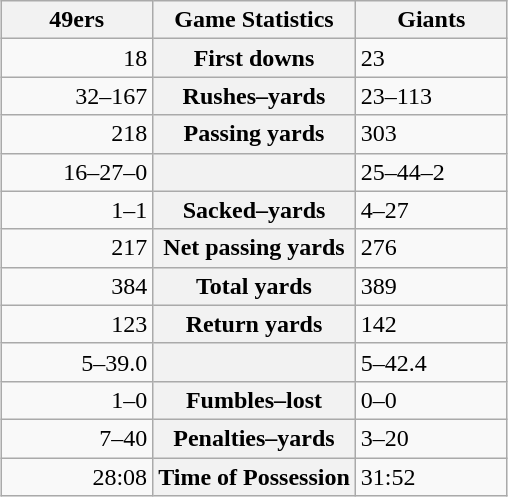<table class="wikitable" style="margin: 1em auto 1em auto">
<tr>
<th style="width:30%;">49ers</th>
<th style="width:40%;">Game Statistics</th>
<th style="width:30%;">Giants</th>
</tr>
<tr>
<td style="text-align:right;">18</td>
<th>First downs</th>
<td>23</td>
</tr>
<tr>
<td style="text-align:right;">32–167</td>
<th>Rushes–yards</th>
<td>23–113</td>
</tr>
<tr>
<td style="text-align:right;">218</td>
<th>Passing yards</th>
<td>303</td>
</tr>
<tr>
<td style="text-align:right;">16–27–0</td>
<th></th>
<td>25–44–2</td>
</tr>
<tr>
<td style="text-align:right;">1–1</td>
<th>Sacked–yards</th>
<td>4–27</td>
</tr>
<tr>
<td style="text-align:right;">217</td>
<th>Net passing yards</th>
<td>276</td>
</tr>
<tr>
<td style="text-align:right;">384</td>
<th>Total yards</th>
<td>389</td>
</tr>
<tr>
<td style="text-align:right;">123</td>
<th>Return yards</th>
<td>142</td>
</tr>
<tr>
<td style="text-align:right;">5–39.0</td>
<th></th>
<td>5–42.4</td>
</tr>
<tr>
<td style="text-align:right;">1–0</td>
<th>Fumbles–lost</th>
<td>0–0</td>
</tr>
<tr>
<td style="text-align:right;">7–40</td>
<th>Penalties–yards</th>
<td>3–20</td>
</tr>
<tr>
<td style="text-align:right;">28:08</td>
<th>Time of Possession</th>
<td>31:52</td>
</tr>
</table>
